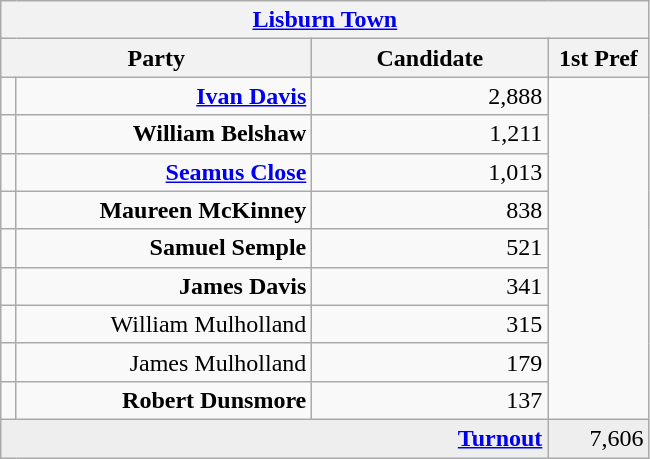<table class="wikitable">
<tr>
<th colspan="4" align="center"><a href='#'>Lisburn Town</a></th>
</tr>
<tr>
<th colspan="2" align="center" width=200>Party</th>
<th width=150>Candidate</th>
<th width=60>1st Pref</th>
</tr>
<tr>
<td></td>
<td align="right"><strong><a href='#'>Ivan Davis</a></strong></td>
<td align="right">2,888</td>
</tr>
<tr>
<td></td>
<td align="right"><strong>William Belshaw</strong></td>
<td align="right">1,211</td>
</tr>
<tr>
<td></td>
<td align="right"><strong><a href='#'>Seamus Close</a></strong></td>
<td align="right">1,013</td>
</tr>
<tr>
<td></td>
<td align="right"><strong>Maureen McKinney</strong></td>
<td align="right">838</td>
</tr>
<tr>
<td></td>
<td align="right"><strong>Samuel Semple</strong></td>
<td align="right">521</td>
</tr>
<tr>
<td></td>
<td align="right"><strong>James Davis</strong></td>
<td align="right">341</td>
</tr>
<tr>
<td></td>
<td align="right">William Mulholland</td>
<td align="right">315</td>
</tr>
<tr>
<td></td>
<td align="right">James Mulholland</td>
<td align="right">179</td>
</tr>
<tr>
<td></td>
<td align="right"><strong>Robert Dunsmore</strong></td>
<td align="right">137</td>
</tr>
<tr bgcolor="EEEEEE">
<td colspan=3 align="right"><strong><a href='#'>Turnout</a></strong></td>
<td align="right">7,606</td>
</tr>
</table>
